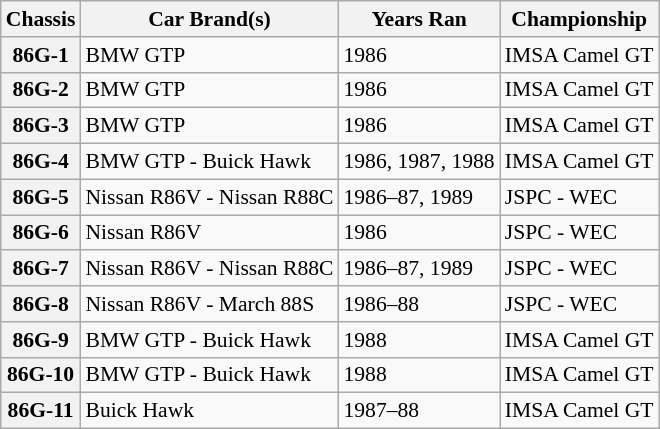<table class="wikitable" style="font-size: 90%;">
<tr>
<th>Chassis</th>
<th>Car Brand(s)</th>
<th>Years Ran</th>
<th>Championship</th>
</tr>
<tr>
<th>86G-1</th>
<td>BMW GTP</td>
<td>1986</td>
<td>IMSA Camel GT</td>
</tr>
<tr>
<th>86G-2</th>
<td>BMW GTP</td>
<td>1986</td>
<td>IMSA Camel GT</td>
</tr>
<tr>
<th>86G-3</th>
<td>BMW GTP</td>
<td>1986</td>
<td>IMSA Camel GT</td>
</tr>
<tr>
<th>86G-4</th>
<td>BMW GTP - Buick Hawk</td>
<td>1986, 1987, 1988</td>
<td>IMSA Camel GT</td>
</tr>
<tr>
<th>86G-5</th>
<td>Nissan R86V - Nissan R88C</td>
<td>1986–87, 1989</td>
<td>JSPC - WEC</td>
</tr>
<tr>
<th>86G-6</th>
<td>Nissan R86V</td>
<td>1986</td>
<td>JSPC - WEC</td>
</tr>
<tr>
<th>86G-7</th>
<td>Nissan R86V - Nissan R88C</td>
<td>1986–87, 1989</td>
<td>JSPC - WEC</td>
</tr>
<tr>
<th>86G-8</th>
<td>Nissan R86V - March 88S</td>
<td>1986–88</td>
<td>JSPC - WEC</td>
</tr>
<tr>
<th>86G-9</th>
<td>BMW GTP - Buick Hawk</td>
<td>1988</td>
<td>IMSA Camel GT</td>
</tr>
<tr>
<th>86G-10</th>
<td>BMW GTP - Buick Hawk</td>
<td>1988</td>
<td>IMSA Camel GT</td>
</tr>
<tr>
<th>86G-11</th>
<td>Buick Hawk</td>
<td>1987–88</td>
<td>IMSA Camel GT</td>
</tr>
</table>
